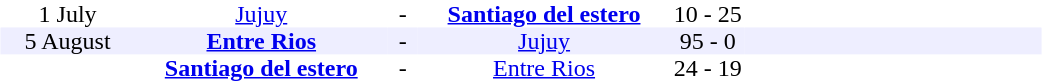<table width=700>
<tr>
<td width=700 valign="top"><br><table border=0 cellspacing=0 cellpadding=0 style="font-size: 100%; border-collapse: collapse;" width=100%>
<tr bgcolor="#CADFF0">
<td style="font-size:100%"; align="center" colspan="6"></td>
</tr>
<tr align=center bgcolor=#FFFFFF>
<td width=90>1 July</td>
<td width=170><a href='#'>Jujuy</a></td>
<td width=20>-</td>
<td width=170><strong><a href='#'>Santiago del estero</a></strong></td>
<td width=50>10 - 25</td>
<td width=200></td>
</tr>
<tr align=center bgcolor=#EEEEFF>
<td width=90>5 August</td>
<td width=170><strong><a href='#'>Entre Rios</a></strong></td>
<td width=20>-</td>
<td width=170><a href='#'>Jujuy</a></td>
<td width=50>95 - 0</td>
<td width=200></td>
</tr>
<tr align=center bgcolor=#FFFFFF>
<td width=90></td>
<td width=170><strong><a href='#'>Santiago del estero</a></strong></td>
<td width=20>-</td>
<td width=170><a href='#'>Entre Rios</a></td>
<td width=50>24 - 19</td>
<td width=200></td>
</tr>
</table>
</td>
</tr>
</table>
